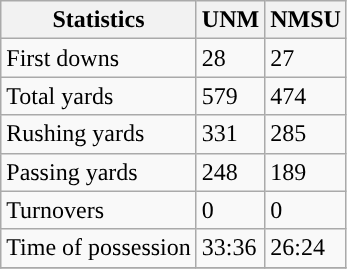<table class="wikitable" style="float: left;">
<tr>
<th>Statistics</th>
<th>UNM</th>
<th>NMSU</th>
</tr>
<tr>
<td>First downs</td>
<td>28</td>
<td>27</td>
</tr>
<tr>
<td>Total yards</td>
<td>579</td>
<td>474</td>
</tr>
<tr>
<td>Rushing yards</td>
<td>331</td>
<td>285</td>
</tr>
<tr>
<td>Passing yards</td>
<td>248</td>
<td>189</td>
</tr>
<tr>
<td>Turnovers</td>
<td>0</td>
<td>0</td>
</tr>
<tr>
<td>Time of possession</td>
<td>33:36</td>
<td>26:24</td>
</tr>
<tr>
</tr>
</table>
